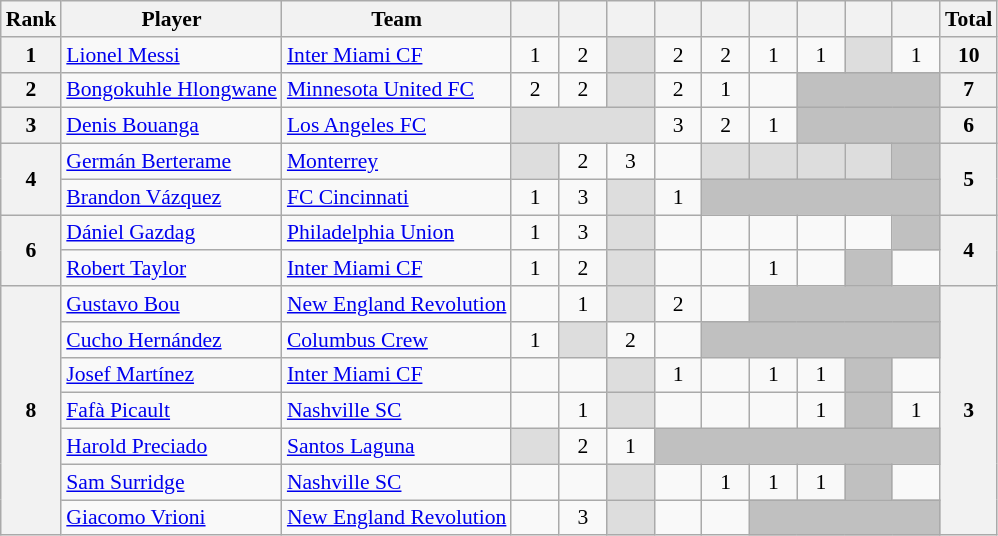<table class="wikitable" style="text-align:center; font-size:90%">
<tr>
<th>Rank</th>
<th>Player</th>
<th>Team</th>
<th width=25></th>
<th width=25></th>
<th width=25></th>
<th width=25></th>
<th width=25></th>
<th width=25></th>
<th width=25></th>
<th width=25></th>
<th width=25></th>
<th>Total</th>
</tr>
<tr>
<th>1</th>
<td align=left> <a href='#'>Lionel Messi</a></td>
<td align=left> <a href='#'>Inter Miami CF</a></td>
<td>1</td>
<td>2</td>
<td bgcolor=#DDDDDD></td>
<td>2</td>
<td>2</td>
<td>1</td>
<td>1</td>
<td bgcolor="DDDDDD"></td>
<td>1</td>
<th>10</th>
</tr>
<tr>
<th>2</th>
<td align=left> <a href='#'>Bongokuhle Hlongwane</a></td>
<td align=left> <a href='#'>Minnesota United FC</a></td>
<td>2</td>
<td>2</td>
<td bgcolor=#DDDDDD></td>
<td>2</td>
<td>1</td>
<td></td>
<td bgcolor="silver" colspan=3></td>
<th>7</th>
</tr>
<tr>
<th>3</th>
<td align=left> <a href='#'>Denis Bouanga</a></td>
<td align=left> <a href='#'>Los Angeles FC</a></td>
<td colspan=3 bgcolor=#DDDDDD></td>
<td>3</td>
<td>2</td>
<td>1</td>
<td bgcolor="silver" colspan=3></td>
<th>6</th>
</tr>
<tr>
<th rowspan=2>4</th>
<td align=left> <a href='#'>Germán Berterame</a></td>
<td align=left> <a href='#'>Monterrey</a></td>
<td bgcolor=#DDDDDD></td>
<td>2</td>
<td>3</td>
<td></td>
<td bgcolor=#DDDDDD></td>
<td bgcolor=#DDDDDD></td>
<td bgcolor=#DDDDDD></td>
<td bgcolor="#DDDDDD"></td>
<td bgcolor="silver"></td>
<th rowspan=2>5</th>
</tr>
<tr>
<td align=left> <a href='#'>Brandon Vázquez</a></td>
<td align=left> <a href='#'>FC Cincinnati</a></td>
<td>1</td>
<td>3</td>
<td bgcolor=#DDDDDD></td>
<td>1</td>
<td bgcolor="silver" colspan=5></td>
</tr>
<tr>
<th rowspan=2>6</th>
<td align=left> <a href='#'>Dániel Gazdag</a></td>
<td align=left> <a href='#'>Philadelphia Union</a></td>
<td>1</td>
<td>3</td>
<td bgcolor=#DDDDDD></td>
<td></td>
<td></td>
<td></td>
<td></td>
<td></td>
<td bgcolor="silver"></td>
<th rowspan=2>4</th>
</tr>
<tr>
<td align=left> <a href='#'>Robert Taylor</a></td>
<td align=left> <a href='#'>Inter Miami CF</a></td>
<td>1</td>
<td>2</td>
<td bgcolor=#DDDDDD></td>
<td></td>
<td></td>
<td>1</td>
<td></td>
<td bgcolor="silver"></td>
<td></td>
</tr>
<tr>
<th rowspan="7">8</th>
<td align=left> <a href='#'>Gustavo Bou</a></td>
<td align=left> <a href='#'>New England Revolution</a></td>
<td></td>
<td>1</td>
<td bgcolor=#DDDDDD></td>
<td>2</td>
<td></td>
<td bgcolor="silver" colspan=4></td>
<th rowspan="7">3</th>
</tr>
<tr>
<td align=left> <a href='#'>Cucho Hernández</a></td>
<td align=left> <a href='#'>Columbus Crew</a></td>
<td>1</td>
<td bgcolor=#DDDDDD></td>
<td>2</td>
<td></td>
<td bgcolor="silver" colspan=5></td>
</tr>
<tr>
<td align=left> <a href='#'>Josef Martínez</a></td>
<td align=left> <a href='#'>Inter Miami CF</a></td>
<td></td>
<td></td>
<td bgcolor=#DDDDDD></td>
<td>1</td>
<td></td>
<td>1</td>
<td>1</td>
<td bgcolor="silver"></td>
<td></td>
</tr>
<tr>
<td align=left> <a href='#'>Fafà Picault</a></td>
<td align=left> <a href='#'>Nashville SC</a></td>
<td></td>
<td>1</td>
<td bgcolor=#DDDDDD></td>
<td></td>
<td></td>
<td></td>
<td>1</td>
<td bgcolor="silver"></td>
<td>1</td>
</tr>
<tr>
<td align=left> <a href='#'>Harold Preciado</a></td>
<td align=left> <a href='#'>Santos Laguna</a></td>
<td bgcolor=#DDDDDD></td>
<td>2</td>
<td>1</td>
<td bgcolor="silver" colspan=6></td>
</tr>
<tr>
<td align=left> <a href='#'>Sam Surridge</a></td>
<td align=left> <a href='#'>Nashville SC</a></td>
<td></td>
<td></td>
<td bgcolor=#DDDDDD></td>
<td></td>
<td>1</td>
<td>1</td>
<td>1</td>
<td bgcolor="silver"></td>
<td></td>
</tr>
<tr>
<td align=left> <a href='#'>Giacomo Vrioni</a></td>
<td align=left> <a href='#'>New England Revolution</a></td>
<td></td>
<td>3</td>
<td bgcolor=#DDDDDD></td>
<td></td>
<td></td>
<td bgcolor="silver" colspan=4></td>
</tr>
</table>
